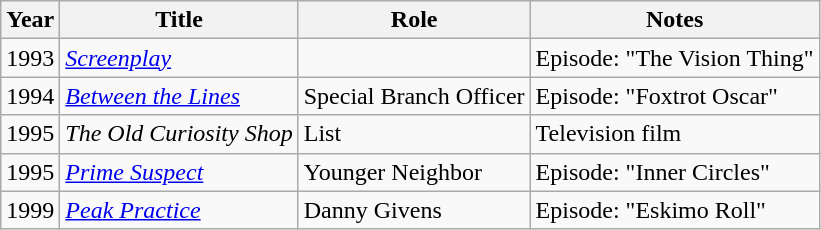<table class="wikitable plainrowheaders">
<tr>
<th>Year</th>
<th>Title</th>
<th>Role</th>
<th>Notes</th>
</tr>
<tr>
<td>1993</td>
<td><em><a href='#'>Screenplay</a></em></td>
<td></td>
<td>Episode: "The Vision Thing"</td>
</tr>
<tr>
<td>1994</td>
<td><em><a href='#'>Between the Lines</a></em></td>
<td>Special Branch Officer</td>
<td>Episode: "Foxtrot Oscar"</td>
</tr>
<tr>
<td>1995</td>
<td><em>The Old Curiosity Shop</em></td>
<td>List</td>
<td>Television film</td>
</tr>
<tr>
<td>1995</td>
<td><em><a href='#'>Prime Suspect</a></em></td>
<td>Younger Neighbor</td>
<td>Episode: "Inner Circles"</td>
</tr>
<tr>
<td>1999</td>
<td><em><a href='#'>Peak Practice</a></em></td>
<td>Danny Givens</td>
<td>Episode: "Eskimo Roll"</td>
</tr>
</table>
